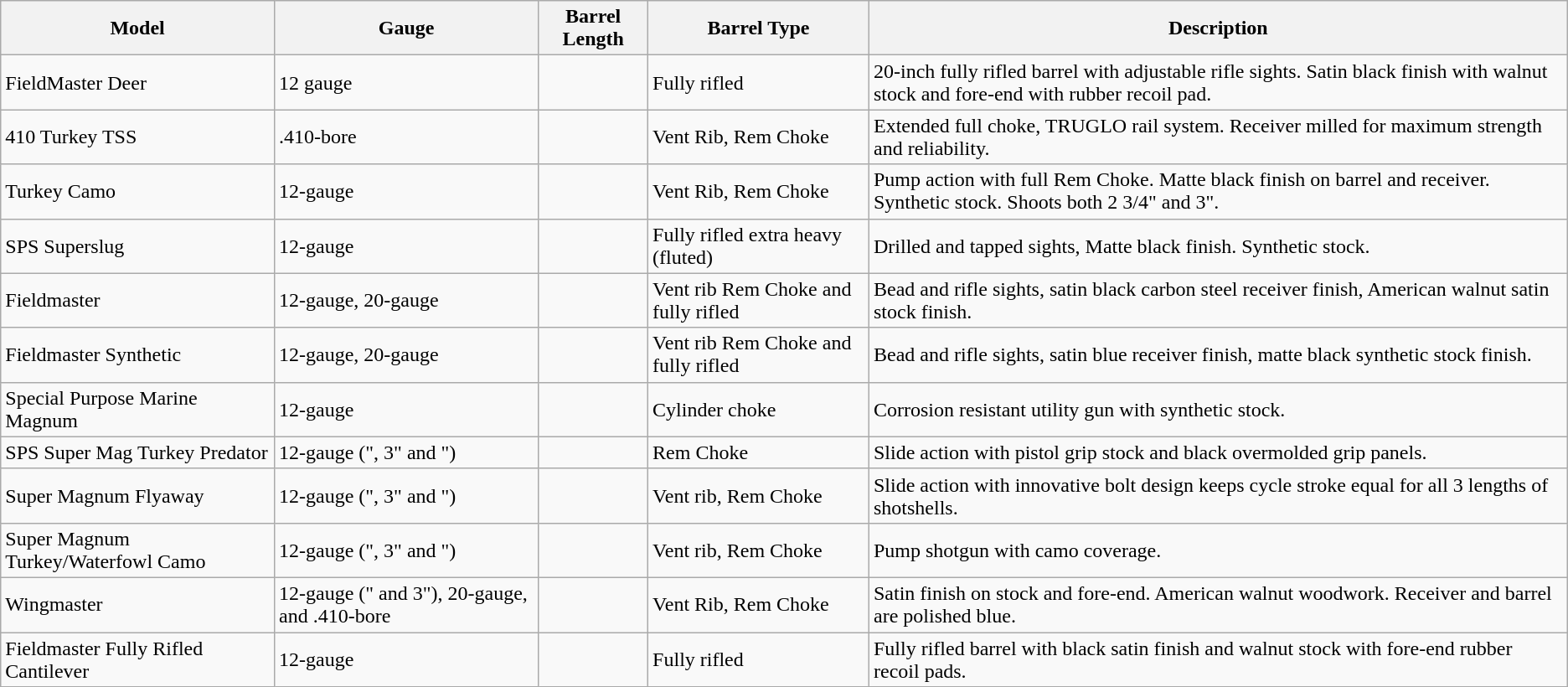<table class="wikitable">
<tr>
<th>Model</th>
<th>Gauge</th>
<th>Barrel Length</th>
<th>Barrel Type</th>
<th>Description</th>
</tr>
<tr>
<td>FieldMaster Deer</td>
<td>12 gauge</td>
<td></td>
<td>Fully rifled</td>
<td>20-inch fully rifled barrel with adjustable rifle sights. Satin black finish with walnut stock and fore-end with rubber recoil pad.</td>
</tr>
<tr>
<td>410 Turkey TSS</td>
<td>.410-bore</td>
<td></td>
<td>Vent Rib, Rem Choke</td>
<td>Extended full choke, TRUGLO rail system. Receiver milled for maximum strength and reliability.</td>
</tr>
<tr>
<td>Turkey Camo</td>
<td>12-gauge</td>
<td></td>
<td>Vent Rib, Rem Choke</td>
<td>Pump action with full Rem Choke. Matte black finish on barrel and receiver. Synthetic stock. Shoots both 2 3/4" and 3".</td>
</tr>
<tr>
<td>SPS Superslug</td>
<td>12-gauge</td>
<td></td>
<td>Fully rifled extra heavy (fluted)</td>
<td>Drilled and tapped sights, Matte black finish. Synthetic stock.</td>
</tr>
<tr>
<td>Fieldmaster</td>
<td>12-gauge, 20-gauge</td>
<td></td>
<td>Vent rib Rem Choke and fully rifled</td>
<td>Bead and rifle sights, satin black carbon steel receiver finish, American walnut satin stock finish.</td>
</tr>
<tr>
<td>Fieldmaster Synthetic</td>
<td>12-gauge, 20-gauge</td>
<td></td>
<td>Vent rib Rem Choke and fully rifled</td>
<td>Bead and rifle sights, satin blue receiver finish, matte black synthetic stock finish.</td>
</tr>
<tr>
<td>Special Purpose Marine Magnum</td>
<td>12-gauge</td>
<td></td>
<td>Cylinder choke</td>
<td>Corrosion resistant utility gun with synthetic stock.</td>
</tr>
<tr>
<td>SPS Super Mag Turkey Predator</td>
<td>12-gauge (", 3" and ")</td>
<td></td>
<td>Rem Choke</td>
<td>Slide action with pistol grip stock and black overmolded grip panels.</td>
</tr>
<tr>
<td>Super Magnum Flyaway</td>
<td>12-gauge (", 3" and ")</td>
<td></td>
<td>Vent rib, Rem Choke</td>
<td>Slide action with innovative bolt design keeps cycle stroke equal for all 3 lengths of shotshells.</td>
</tr>
<tr>
<td>Super Magnum Turkey/Waterfowl Camo</td>
<td>12-gauge (", 3" and ")</td>
<td></td>
<td>Vent rib, Rem Choke</td>
<td>Pump shotgun with camo coverage.</td>
</tr>
<tr>
<td>Wingmaster</td>
<td>12-gauge (" and 3"), 20-gauge, and .410-bore</td>
<td></td>
<td>Vent Rib, Rem Choke</td>
<td>Satin finish on stock and fore-end. American walnut woodwork. Receiver and barrel are polished blue.</td>
</tr>
<tr>
<td>Fieldmaster Fully Rifled Cantilever</td>
<td>12-gauge</td>
<td></td>
<td>Fully rifled</td>
<td>Fully rifled barrel with black satin finish and walnut stock with fore-end rubber recoil pads.</td>
</tr>
</table>
